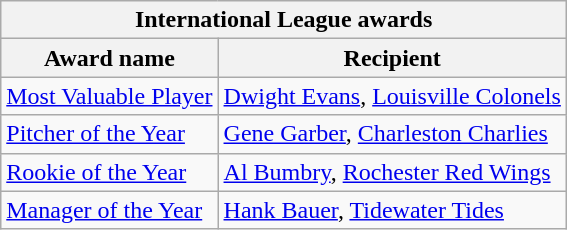<table class="wikitable">
<tr>
<th colspan="2">International League awards</th>
</tr>
<tr>
<th>Award name</th>
<th>Recipient</th>
</tr>
<tr>
<td><a href='#'>Most Valuable Player</a></td>
<td><a href='#'>Dwight Evans</a>, <a href='#'>Louisville Colonels</a></td>
</tr>
<tr>
<td><a href='#'>Pitcher of the Year</a></td>
<td><a href='#'>Gene Garber</a>, <a href='#'>Charleston Charlies</a></td>
</tr>
<tr>
<td><a href='#'>Rookie of the Year</a></td>
<td><a href='#'>Al Bumbry</a>, <a href='#'>Rochester Red Wings</a></td>
</tr>
<tr>
<td><a href='#'>Manager of the Year</a></td>
<td><a href='#'>Hank Bauer</a>, <a href='#'>Tidewater Tides</a></td>
</tr>
</table>
